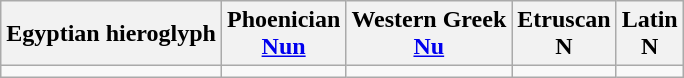<table class="wikitable">
<tr>
<th>Egyptian hieroglyph<br></th>
<th>Phoenician<br><a href='#'>Nun</a></th>
<th>Western Greek<br><a href='#'>Nu</a></th>
<th>Etruscan<br> N</th>
<th>Latin<br> N</th>
</tr>
<tr -- align=center>
<td></td>
<td></td>
<td></td>
<td></td>
<td></td>
</tr>
</table>
